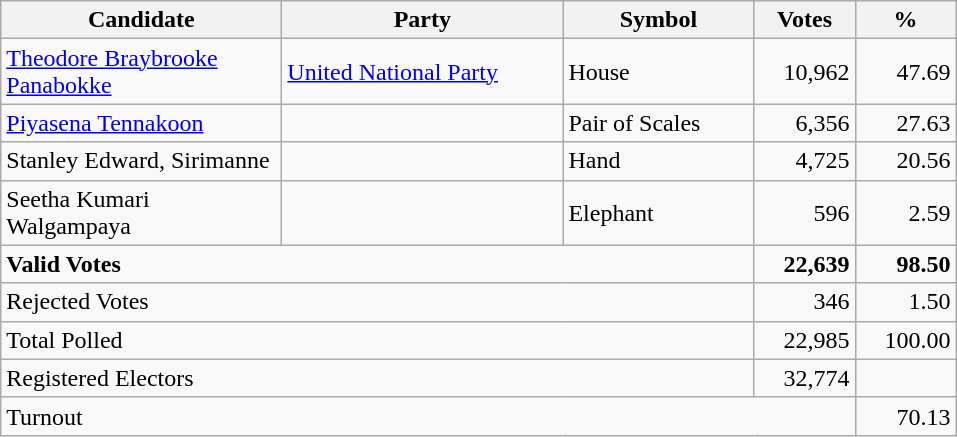<table class="wikitable" border="1" style="text-align:right;">
<tr>
<th align=left width="180">Candidate</th>
<th align=left width="180">Party</th>
<th align=left width="120">Symbol</th>
<th align=left width="60">Votes</th>
<th align=left width="60">%</th>
</tr>
<tr>
<td align=left><a href='#'>Theodore Braybrooke Panabokke</a></td>
<td align=left><a href='#'>United National Party</a></td>
<td align=left>House</td>
<td align=right>10,962</td>
<td align=right>47.69</td>
</tr>
<tr>
<td align=left><a href='#'>Piyasena Tennakoon</a></td>
<td align=left></td>
<td align=left>Pair of Scales</td>
<td align=right>6,356</td>
<td align=right>27.63</td>
</tr>
<tr>
<td align=left>Stanley Edward, Sirimanne</td>
<td align=left></td>
<td align=left>Hand</td>
<td align=right>4,725</td>
<td align=right>20.56</td>
</tr>
<tr>
<td align=left>Seetha Kumari Walgampaya</td>
<td align=left></td>
<td align=left>Elephant</td>
<td align=right>596</td>
<td align=right>2.59</td>
</tr>
<tr>
<td align=left colspan=3><strong>Valid Votes</strong></td>
<td align=right><strong>22,639</strong></td>
<td align=right><strong>98.50</strong></td>
</tr>
<tr>
<td align=left colspan=3>Rejected Votes</td>
<td align=right>346</td>
<td align=right>1.50</td>
</tr>
<tr>
<td align=left colspan=3>Total Polled</td>
<td align=right>22,985</td>
<td align=right>100.00</td>
</tr>
<tr>
<td align=left colspan=3>Registered Electors</td>
<td align=right>32,774</td>
<td></td>
</tr>
<tr>
<td align=left colspan=4>Turnout</td>
<td align=right>70.13</td>
</tr>
</table>
